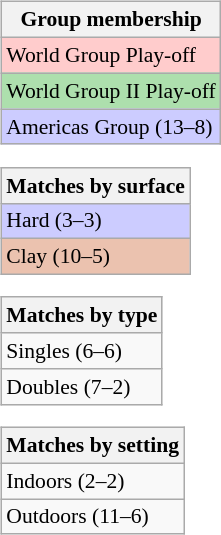<table>
<tr valign=top>
<td><br><table class=wikitable style=font-size:90%>
<tr>
<th>Group membership</th>
</tr>
<tr style="background:#ffcccc;">
<td>World Group Play-off</td>
</tr>
<tr style="background:#ADDFAD;">
<td>World Group II Play-off</td>
</tr>
<tr style="background:#CCCCFF;">
<td>Americas Group (13–8)</td>
</tr>
</table>
<table class=wikitable style=font-size:90%>
<tr>
<th>Matches by surface</th>
</tr>
<tr style="background:#ccf;">
<td>Hard (3–3)</td>
</tr>
<tr style="background:#ebc2af;">
<td>Clay (10–5)</td>
</tr>
</table>
<table class=wikitable style=font-size:90%>
<tr>
<th>Matches by type</th>
</tr>
<tr>
<td>Singles (6–6)</td>
</tr>
<tr>
<td>Doubles (7–2)</td>
</tr>
</table>
<table class=wikitable style=font-size:90%>
<tr>
<th>Matches by setting</th>
</tr>
<tr>
<td>Indoors (2–2)</td>
</tr>
<tr>
<td>Outdoors (11–6)</td>
</tr>
</table>
</td>
</tr>
</table>
